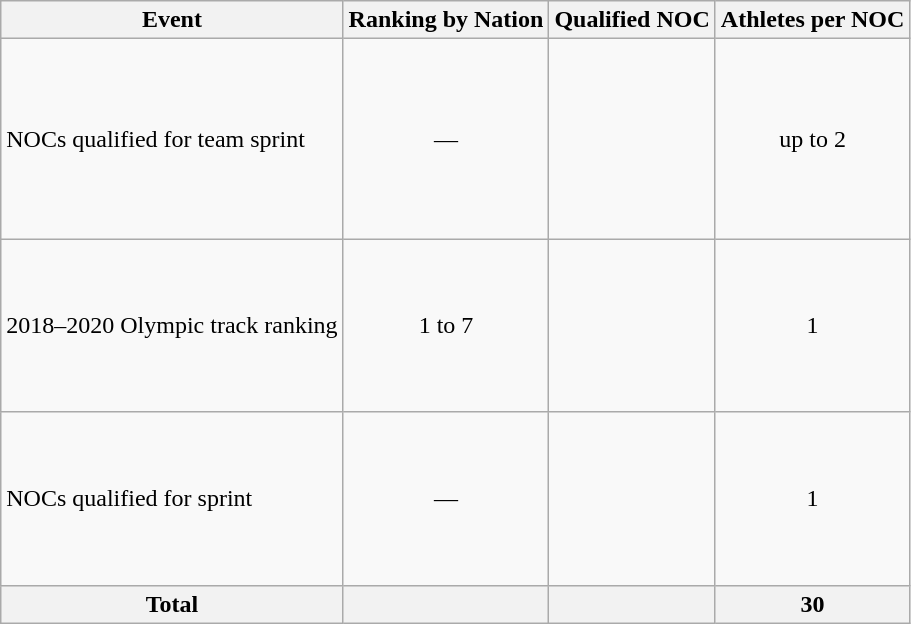<table class="wikitable">
<tr>
<th>Event</th>
<th>Ranking by Nation</th>
<th>Qualified NOC</th>
<th>Athletes per NOC</th>
</tr>
<tr>
<td>NOCs qualified for team sprint</td>
<td align=center>—</td>
<td><br><br><br><br><br><br><br></td>
<td style="text-align:center;">up to 2</td>
</tr>
<tr>
<td>2018–2020 Olympic track ranking</td>
<td style="text-align:center;">1 to 7</td>
<td><br><br><br><br><br><br></td>
<td align=center>1</td>
</tr>
<tr>
<td>NOCs qualified for sprint</td>
<td align=center>—</td>
<td><br><br><br><br><br><br></td>
<td style="text-align:center;">1</td>
</tr>
<tr>
<th>Total</th>
<th></th>
<th></th>
<th>30</th>
</tr>
</table>
